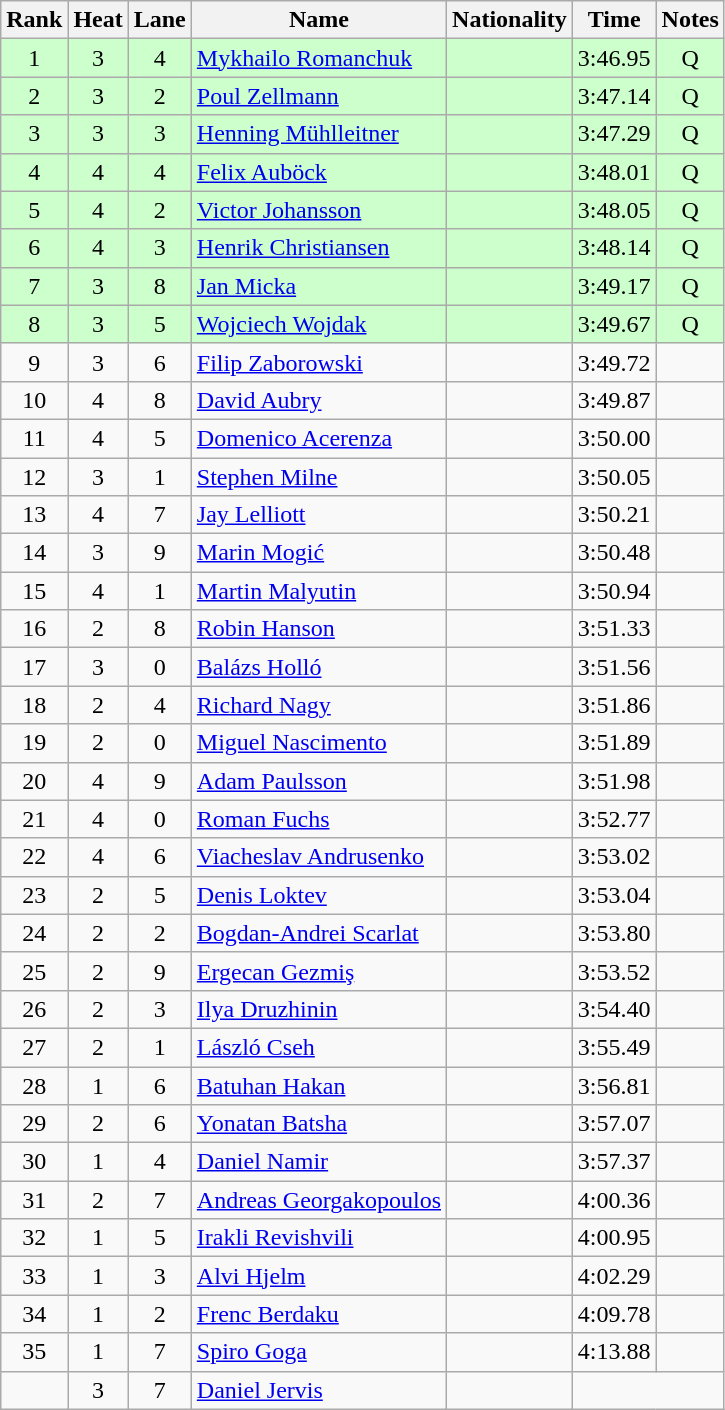<table class="wikitable sortable" style="text-align:center">
<tr>
<th>Rank</th>
<th>Heat</th>
<th>Lane</th>
<th>Name</th>
<th>Nationality</th>
<th>Time</th>
<th>Notes</th>
</tr>
<tr bgcolor=ccffcc>
<td>1</td>
<td>3</td>
<td>4</td>
<td align=left><a href='#'>Mykhailo Romanchuk</a></td>
<td align=left></td>
<td>3:46.95</td>
<td>Q</td>
</tr>
<tr bgcolor=ccffcc>
<td>2</td>
<td>3</td>
<td>2</td>
<td align=left><a href='#'>Poul Zellmann</a></td>
<td align=left></td>
<td>3:47.14</td>
<td>Q</td>
</tr>
<tr bgcolor=ccffcc>
<td>3</td>
<td>3</td>
<td>3</td>
<td align=left><a href='#'>Henning Mühlleitner</a></td>
<td align=left></td>
<td>3:47.29</td>
<td>Q</td>
</tr>
<tr bgcolor=ccffcc>
<td>4</td>
<td>4</td>
<td>4</td>
<td align=left><a href='#'>Felix Auböck</a></td>
<td align=left></td>
<td>3:48.01</td>
<td>Q</td>
</tr>
<tr bgcolor=ccffcc>
<td>5</td>
<td>4</td>
<td>2</td>
<td align=left><a href='#'>Victor Johansson</a></td>
<td align=left></td>
<td>3:48.05</td>
<td>Q</td>
</tr>
<tr bgcolor=ccffcc>
<td>6</td>
<td>4</td>
<td>3</td>
<td align=left><a href='#'>Henrik Christiansen</a></td>
<td align=left></td>
<td>3:48.14</td>
<td>Q</td>
</tr>
<tr bgcolor=ccffcc>
<td>7</td>
<td>3</td>
<td>8</td>
<td align=left><a href='#'>Jan Micka</a></td>
<td align=left></td>
<td>3:49.17</td>
<td>Q</td>
</tr>
<tr bgcolor=ccffcc>
<td>8</td>
<td>3</td>
<td>5</td>
<td align=left><a href='#'>Wojciech Wojdak</a></td>
<td align=left></td>
<td>3:49.67</td>
<td>Q</td>
</tr>
<tr>
<td>9</td>
<td>3</td>
<td>6</td>
<td align=left><a href='#'>Filip Zaborowski</a></td>
<td align=left></td>
<td>3:49.72</td>
<td></td>
</tr>
<tr>
<td>10</td>
<td>4</td>
<td>8</td>
<td align=left><a href='#'>David Aubry</a></td>
<td align=left></td>
<td>3:49.87</td>
<td></td>
</tr>
<tr>
<td>11</td>
<td>4</td>
<td>5</td>
<td align=left><a href='#'>Domenico Acerenza</a></td>
<td align=left></td>
<td>3:50.00</td>
<td></td>
</tr>
<tr>
<td>12</td>
<td>3</td>
<td>1</td>
<td align=left><a href='#'>Stephen Milne</a></td>
<td align=left></td>
<td>3:50.05</td>
<td></td>
</tr>
<tr>
<td>13</td>
<td>4</td>
<td>7</td>
<td align=left><a href='#'>Jay Lelliott</a></td>
<td align=left></td>
<td>3:50.21</td>
<td></td>
</tr>
<tr>
<td>14</td>
<td>3</td>
<td>9</td>
<td align=left><a href='#'>Marin Mogić</a></td>
<td align=left></td>
<td>3:50.48</td>
<td></td>
</tr>
<tr>
<td>15</td>
<td>4</td>
<td>1</td>
<td align=left><a href='#'>Martin Malyutin</a></td>
<td align=left></td>
<td>3:50.94</td>
<td></td>
</tr>
<tr>
<td>16</td>
<td>2</td>
<td>8</td>
<td align=left><a href='#'>Robin Hanson</a></td>
<td align=left></td>
<td>3:51.33</td>
<td></td>
</tr>
<tr>
<td>17</td>
<td>3</td>
<td>0</td>
<td align=left><a href='#'>Balázs Holló</a></td>
<td align=left></td>
<td>3:51.56</td>
<td></td>
</tr>
<tr>
<td>18</td>
<td>2</td>
<td>4</td>
<td align=left><a href='#'>Richard Nagy</a></td>
<td align=left></td>
<td>3:51.86</td>
<td></td>
</tr>
<tr>
<td>19</td>
<td>2</td>
<td>0</td>
<td align=left><a href='#'>Miguel Nascimento</a></td>
<td align=left></td>
<td>3:51.89</td>
<td></td>
</tr>
<tr>
<td>20</td>
<td>4</td>
<td>9</td>
<td align=left><a href='#'>Adam Paulsson</a></td>
<td align=left></td>
<td>3:51.98</td>
<td></td>
</tr>
<tr>
<td>21</td>
<td>4</td>
<td>0</td>
<td align=left><a href='#'>Roman Fuchs</a></td>
<td align=left></td>
<td>3:52.77</td>
<td></td>
</tr>
<tr>
<td>22</td>
<td>4</td>
<td>6</td>
<td align=left><a href='#'>Viacheslav Andrusenko</a></td>
<td align=left></td>
<td>3:53.02</td>
<td></td>
</tr>
<tr>
<td>23</td>
<td>2</td>
<td>5</td>
<td align=left><a href='#'>Denis Loktev</a></td>
<td align=left></td>
<td>3:53.04</td>
<td></td>
</tr>
<tr>
<td>24</td>
<td>2</td>
<td>2</td>
<td align=left><a href='#'>Bogdan-Andrei Scarlat</a></td>
<td align=left></td>
<td>3:53.80</td>
<td></td>
</tr>
<tr>
<td>25</td>
<td>2</td>
<td>9</td>
<td align=left><a href='#'>Ergecan Gezmiş</a></td>
<td align=left></td>
<td>3:53.52</td>
<td></td>
</tr>
<tr>
<td>26</td>
<td>2</td>
<td>3</td>
<td align=left><a href='#'>Ilya Druzhinin</a></td>
<td align=left></td>
<td>3:54.40</td>
<td></td>
</tr>
<tr>
<td>27</td>
<td>2</td>
<td>1</td>
<td align=left><a href='#'>László Cseh</a></td>
<td align=left></td>
<td>3:55.49</td>
<td></td>
</tr>
<tr>
<td>28</td>
<td>1</td>
<td>6</td>
<td align=left><a href='#'>Batuhan Hakan</a></td>
<td align=left></td>
<td>3:56.81</td>
<td></td>
</tr>
<tr>
<td>29</td>
<td>2</td>
<td>6</td>
<td align=left><a href='#'>Yonatan Batsha</a></td>
<td align=left></td>
<td>3:57.07</td>
<td></td>
</tr>
<tr>
<td>30</td>
<td>1</td>
<td>4</td>
<td align=left><a href='#'>Daniel Namir</a></td>
<td align=left></td>
<td>3:57.37</td>
<td></td>
</tr>
<tr>
<td>31</td>
<td>2</td>
<td>7</td>
<td align=left><a href='#'>Andreas Georgakopoulos</a></td>
<td align=left></td>
<td>4:00.36</td>
<td></td>
</tr>
<tr>
<td>32</td>
<td>1</td>
<td>5</td>
<td align=left><a href='#'>Irakli Revishvili</a></td>
<td align=left></td>
<td>4:00.95</td>
<td></td>
</tr>
<tr>
<td>33</td>
<td>1</td>
<td>3</td>
<td align=left><a href='#'>Alvi Hjelm</a></td>
<td align=left></td>
<td>4:02.29</td>
<td></td>
</tr>
<tr>
<td>34</td>
<td>1</td>
<td>2</td>
<td align=left><a href='#'>Frenc Berdaku</a></td>
<td align=left></td>
<td>4:09.78</td>
<td></td>
</tr>
<tr>
<td>35</td>
<td>1</td>
<td>7</td>
<td align=left><a href='#'>Spiro Goga</a></td>
<td align=left></td>
<td>4:13.88</td>
<td></td>
</tr>
<tr>
<td></td>
<td>3</td>
<td>7</td>
<td align=left><a href='#'>Daniel Jervis</a></td>
<td align=left></td>
<td colspan=2></td>
</tr>
</table>
